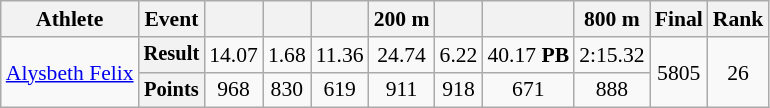<table class=wikitable style="font-size:90%;">
<tr>
<th>Athlete</th>
<th>Event</th>
<th></th>
<th></th>
<th></th>
<th>200 m</th>
<th></th>
<th></th>
<th>800 m</th>
<th>Final</th>
<th>Rank</th>
</tr>
<tr align=center>
<td rowspan=2 align=left><a href='#'>Alysbeth Felix</a></td>
<th style="font-size:95%">Result</th>
<td>14.07</td>
<td>1.68</td>
<td>11.36</td>
<td>24.74</td>
<td>6.22</td>
<td>40.17 <strong>PB</strong></td>
<td>2:15.32</td>
<td rowspan=2>5805</td>
<td rowspan=2>26</td>
</tr>
<tr align=center>
<th style="font-size:95%">Points</th>
<td>968</td>
<td>830</td>
<td>619</td>
<td>911</td>
<td>918</td>
<td>671</td>
<td>888</td>
</tr>
</table>
